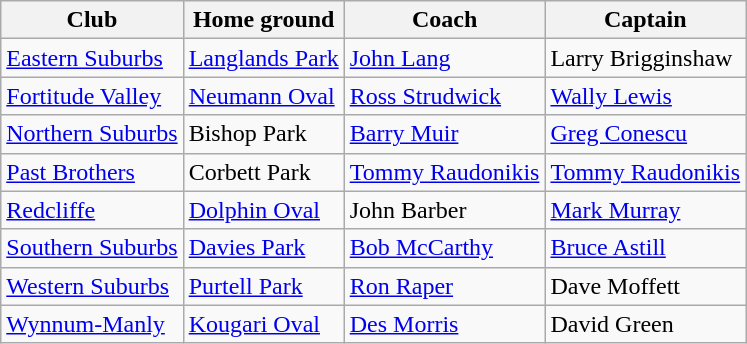<table class="wikitable sortable">
<tr>
<th>Club</th>
<th>Home ground</th>
<th>Coach</th>
<th>Captain</th>
</tr>
<tr>
<td> <a href='#'>Eastern Suburbs</a></td>
<td><a href='#'>Langlands Park</a></td>
<td><a href='#'>John Lang</a></td>
<td>Larry Brigginshaw</td>
</tr>
<tr>
<td> <a href='#'>Fortitude Valley</a></td>
<td><a href='#'>Neumann Oval</a></td>
<td><a href='#'>Ross Strudwick</a></td>
<td><a href='#'>Wally Lewis</a></td>
</tr>
<tr>
<td> <a href='#'>Northern Suburbs</a></td>
<td>Bishop Park</td>
<td><a href='#'>Barry Muir</a></td>
<td><a href='#'>Greg Conescu</a></td>
</tr>
<tr>
<td> <a href='#'>Past Brothers</a></td>
<td>Corbett Park</td>
<td><a href='#'>Tommy Raudonikis</a></td>
<td><a href='#'>Tommy Raudonikis</a></td>
</tr>
<tr>
<td> <a href='#'>Redcliffe</a></td>
<td><a href='#'>Dolphin Oval</a></td>
<td>John Barber</td>
<td><a href='#'>Mark Murray</a></td>
</tr>
<tr>
<td> <a href='#'>Southern Suburbs</a></td>
<td><a href='#'>Davies Park</a></td>
<td><a href='#'>Bob McCarthy</a></td>
<td><a href='#'>Bruce Astill</a></td>
</tr>
<tr>
<td> <a href='#'>Western Suburbs</a></td>
<td><a href='#'>Purtell Park</a></td>
<td><a href='#'>Ron Raper</a></td>
<td>Dave Moffett</td>
</tr>
<tr>
<td> <a href='#'>Wynnum-Manly</a></td>
<td><a href='#'>Kougari Oval</a></td>
<td><a href='#'>Des Morris</a></td>
<td>David Green</td>
</tr>
</table>
